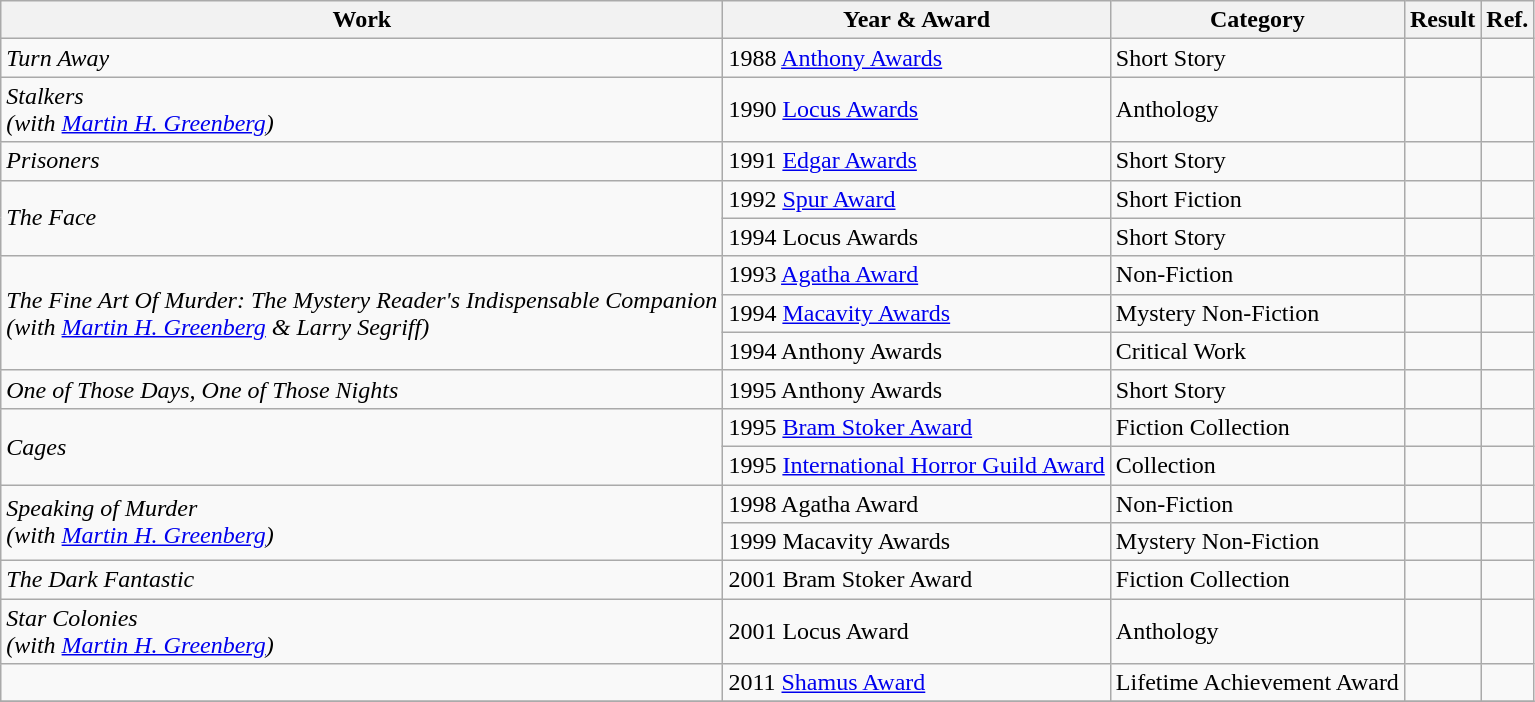<table class="wikitable">
<tr>
<th>Work</th>
<th>Year & Award</th>
<th>Category</th>
<th>Result</th>
<th>Ref.</th>
</tr>
<tr>
<td rowspan="1"><em>Turn Away</em></td>
<td>1988 <a href='#'>Anthony Awards</a></td>
<td>Short Story</td>
<td></td>
<td></td>
</tr>
<tr>
<td rowspan="1"><em>Stalkers</em><br><em>(with <a href='#'>Martin H. Greenberg</a>)</em></td>
<td>1990 <a href='#'>Locus Awards</a></td>
<td>Anthology</td>
<td></td>
<td></td>
</tr>
<tr>
<td rowspan="1"><em>Prisoners</em></td>
<td>1991 <a href='#'>Edgar Awards</a></td>
<td>Short Story</td>
<td></td>
<td></td>
</tr>
<tr>
<td rowspan="2"><em>The Face</em></td>
<td>1992 <a href='#'>Spur Award</a></td>
<td>Short Fiction</td>
<td></td>
<td></td>
</tr>
<tr>
<td>1994 Locus Awards</td>
<td>Short Story</td>
<td></td>
<td></td>
</tr>
<tr>
<td rowspan="3"><em>The Fine Art Of Murder: The Mystery Reader's Indispensable Companion</em><br><em>(with <a href='#'>Martin H. Greenberg</a> & Larry Segriff)</em></td>
<td>1993 <a href='#'>Agatha Award</a></td>
<td>Non-Fiction</td>
<td></td>
<td></td>
</tr>
<tr>
<td>1994 <a href='#'>Macavity Awards</a></td>
<td>Mystery Non-Fiction</td>
<td></td>
<td></td>
</tr>
<tr>
<td>1994 Anthony Awards</td>
<td>Critical Work</td>
<td></td>
<td></td>
</tr>
<tr>
<td rowspan="1"><em>One of Those Days, One of Those Nights</em></td>
<td>1995 Anthony Awards</td>
<td>Short Story</td>
<td></td>
<td></td>
</tr>
<tr>
<td rowspan="2"><em>Cages</em></td>
<td>1995 <a href='#'>Bram Stoker Award</a></td>
<td>Fiction Collection</td>
<td></td>
<td></td>
</tr>
<tr>
<td>1995 <a href='#'>International Horror Guild Award</a></td>
<td>Collection</td>
<td></td>
<td></td>
</tr>
<tr>
<td rowspan="2"><em>Speaking of Murder</em><br><em>(with <a href='#'>Martin H. Greenberg</a>)</em></td>
<td>1998 Agatha Award</td>
<td>Non-Fiction</td>
<td></td>
<td></td>
</tr>
<tr>
<td>1999 Macavity Awards</td>
<td>Mystery Non-Fiction</td>
<td></td>
<td></td>
</tr>
<tr>
<td rowspan="1"><em>The Dark Fantastic</em></td>
<td>2001 Bram Stoker Award</td>
<td>Fiction Collection</td>
<td></td>
<td></td>
</tr>
<tr>
<td rowspan="1"><em>Star Colonies</em><br><em>(with <a href='#'>Martin H. Greenberg</a>)</em></td>
<td>2001 Locus Award</td>
<td>Anthology</td>
<td></td>
<td></td>
</tr>
<tr>
<td rowspan="1"></td>
<td>2011 <a href='#'>Shamus Award</a></td>
<td>Lifetime Achievement Award</td>
<td></td>
<td></td>
</tr>
<tr>
</tr>
</table>
